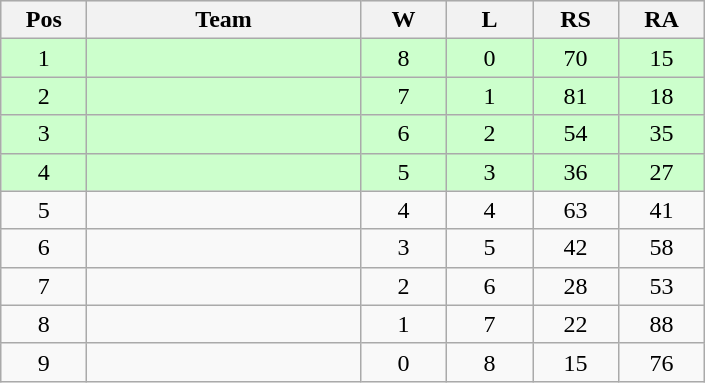<table class="wikitable" style="text-align:center">
<tr bgcolor="e5e5e5">
<th width="50">Pos</th>
<th width="175">Team</th>
<th width="50">W</th>
<th width="50">L</th>
<th width="50">RS</th>
<th width="50">RA</th>
</tr>
<tr bgcolor=ccffcc>
<td>1</td>
<td align=left></td>
<td>8</td>
<td>0</td>
<td>70</td>
<td>15</td>
</tr>
<tr bgcolor=ccffcc>
<td>2</td>
<td align=left></td>
<td>7</td>
<td>1</td>
<td>81</td>
<td>18</td>
</tr>
<tr bgcolor=ccffcc>
<td>3</td>
<td align=left></td>
<td>6</td>
<td>2</td>
<td>54</td>
<td>35</td>
</tr>
<tr bgcolor=ccffcc>
<td>4</td>
<td align=left></td>
<td>5</td>
<td>3</td>
<td>36</td>
<td>27</td>
</tr>
<tr>
<td>5</td>
<td align=left></td>
<td>4</td>
<td>4</td>
<td>63</td>
<td>41</td>
</tr>
<tr>
<td>6</td>
<td align=left></td>
<td>3</td>
<td>5</td>
<td>42</td>
<td>58</td>
</tr>
<tr>
<td>7</td>
<td align=left></td>
<td>2</td>
<td>6</td>
<td>28</td>
<td>53</td>
</tr>
<tr>
<td>8</td>
<td align=left></td>
<td>1</td>
<td>7</td>
<td>22</td>
<td>88</td>
</tr>
<tr>
<td>9</td>
<td align=left></td>
<td>0</td>
<td>8</td>
<td>15</td>
<td>76</td>
</tr>
</table>
